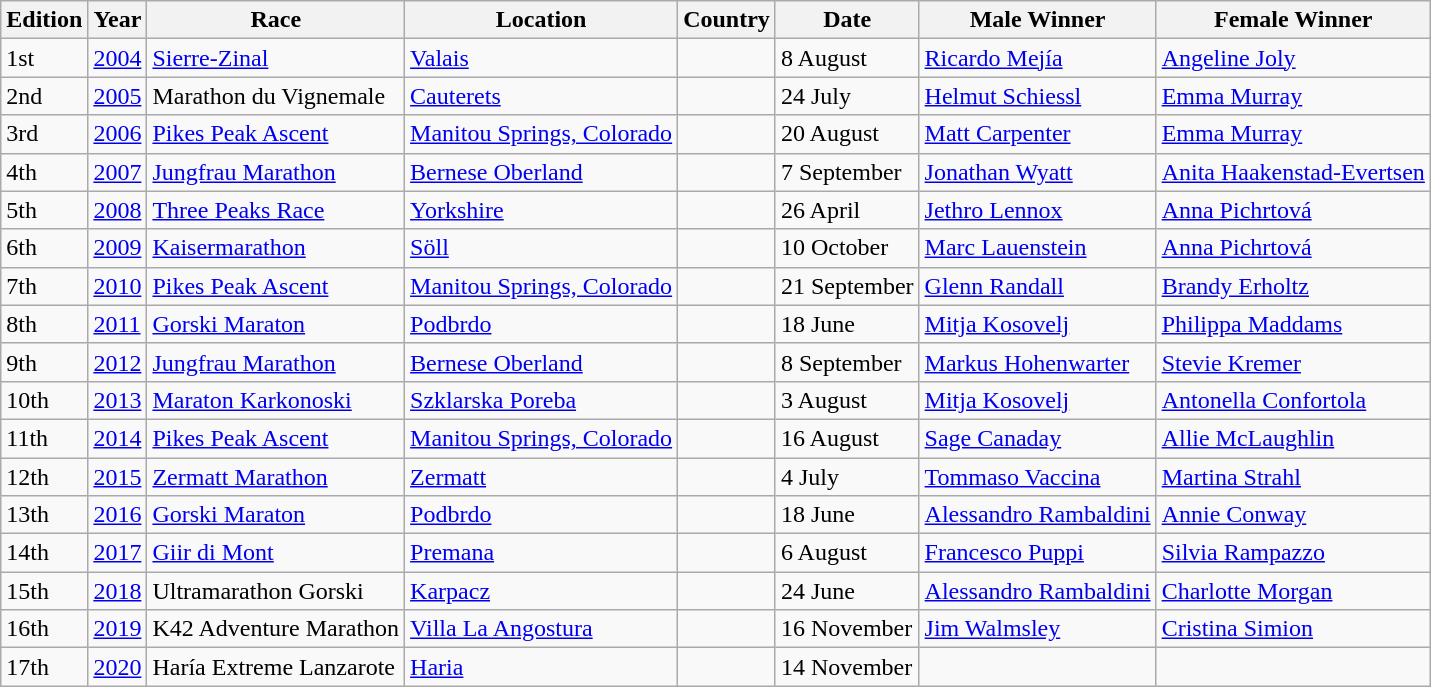<table class="wikitable">
<tr>
<th>Edition</th>
<th>Year</th>
<th>Race</th>
<th>Location</th>
<th>Country</th>
<th>Date</th>
<th>Male Winner</th>
<th>Female Winner</th>
</tr>
<tr>
<td>1st</td>
<td><a href='#'>2004</a></td>
<td><a href='#'>Sierre-Zinal</a></td>
<td><a href='#'>Valais</a></td>
<td></td>
<td>8 August</td>
<td> <a href='#'>Ricardo Mejía</a></td>
<td> <a href='#'>Angeline Joly</a></td>
</tr>
<tr>
<td>2nd</td>
<td><a href='#'>2005</a></td>
<td>Marathon du Vignemale</td>
<td><a href='#'>Cauterets</a></td>
<td></td>
<td>24 July</td>
<td> <a href='#'>Helmut Schiessl</a></td>
<td> <a href='#'>Emma Murray</a></td>
</tr>
<tr>
<td>3rd</td>
<td><a href='#'>2006</a></td>
<td><a href='#'>Pikes Peak Ascent</a></td>
<td><a href='#'>Manitou Springs, Colorado</a></td>
<td></td>
<td>20 August</td>
<td> <a href='#'>Matt Carpenter</a></td>
<td> <a href='#'>Emma Murray</a></td>
</tr>
<tr>
<td>4th</td>
<td><a href='#'>2007</a></td>
<td><a href='#'>Jungfrau Marathon</a></td>
<td><a href='#'>Bernese Oberland</a></td>
<td></td>
<td>7 September</td>
<td> <a href='#'>Jonathan Wyatt</a></td>
<td> <a href='#'>Anita Haakenstad-Evertsen</a></td>
</tr>
<tr>
<td>5th</td>
<td><a href='#'>2008</a></td>
<td><a href='#'>Three Peaks Race</a></td>
<td><a href='#'>Yorkshire</a></td>
<td></td>
<td>26 April</td>
<td> <a href='#'>Jethro Lennox</a></td>
<td> <a href='#'>Anna Pichrtová</a></td>
</tr>
<tr>
<td>6th</td>
<td><a href='#'>2009</a></td>
<td><a href='#'>Kaisermarathon</a></td>
<td><a href='#'>Söll</a></td>
<td></td>
<td>10 October</td>
<td> <a href='#'>Marc Lauenstein</a></td>
<td> <a href='#'>Anna Pichrtová</a></td>
</tr>
<tr>
<td>7th</td>
<td><a href='#'>2010</a></td>
<td><a href='#'>Pikes Peak Ascent</a></td>
<td><a href='#'>Manitou Springs, Colorado</a></td>
<td></td>
<td>21 September</td>
<td> <a href='#'>Glenn Randall</a></td>
<td> <a href='#'>Brandy Erholtz</a></td>
</tr>
<tr>
<td>8th</td>
<td><a href='#'>2011</a></td>
<td><a href='#'>Gorski Maraton</a></td>
<td><a href='#'>Podbrdo</a></td>
<td></td>
<td>18 June</td>
<td> <a href='#'>Mitja Kosovelj</a></td>
<td> <a href='#'>Philippa Maddams</a></td>
</tr>
<tr>
<td>9th</td>
<td><a href='#'>2012</a></td>
<td><a href='#'>Jungfrau Marathon</a></td>
<td><a href='#'>Bernese Oberland</a></td>
<td></td>
<td>8 September</td>
<td> <a href='#'>Markus Hohenwarter</a></td>
<td> <a href='#'>Stevie Kremer</a></td>
</tr>
<tr>
<td>10th</td>
<td><a href='#'>2013</a></td>
<td><a href='#'>Maraton Karkonoski</a></td>
<td><a href='#'>Szklarska Poreba</a></td>
<td></td>
<td>3 August</td>
<td> <a href='#'>Mitja Kosovelj</a></td>
<td> <a href='#'>Antonella Confortola</a></td>
</tr>
<tr>
<td>11th</td>
<td><a href='#'>2014</a></td>
<td><a href='#'>Pikes Peak Ascent</a></td>
<td><a href='#'>Manitou Springs, Colorado</a></td>
<td></td>
<td>16 August</td>
<td> <a href='#'>Sage Canaday</a></td>
<td> <a href='#'>Allie McLaughlin</a></td>
</tr>
<tr>
<td>12th</td>
<td><a href='#'>2015</a></td>
<td><a href='#'>Zermatt Marathon</a></td>
<td><a href='#'>Zermatt</a></td>
<td></td>
<td>4 July</td>
<td> <a href='#'>Tommaso Vaccina</a></td>
<td> <a href='#'>Martina Strahl</a></td>
</tr>
<tr>
<td>13th</td>
<td><a href='#'>2016</a></td>
<td><a href='#'>Gorski Maraton</a></td>
<td><a href='#'>Podbrdo</a></td>
<td></td>
<td>18 June</td>
<td> <a href='#'>Alessandro Rambaldini</a></td>
<td> <a href='#'>Annie Conway</a></td>
</tr>
<tr>
<td>14th</td>
<td><a href='#'>2017</a></td>
<td><a href='#'>Giir di Mont</a></td>
<td><a href='#'>Premana</a></td>
<td></td>
<td>6 August</td>
<td> <a href='#'>Francesco Puppi</a></td>
<td> <a href='#'>Silvia Rampazzo</a></td>
</tr>
<tr>
<td>15th</td>
<td><a href='#'>2018</a></td>
<td>Ultramarathon Gorski</td>
<td><a href='#'>Karpacz</a></td>
<td></td>
<td>24 June</td>
<td> <a href='#'>Alessandro Rambaldini</a></td>
<td> <a href='#'>Charlotte Morgan</a></td>
</tr>
<tr>
<td>16th</td>
<td><a href='#'>2019</a></td>
<td>K42 Adventure Marathon</td>
<td><a href='#'>Villa La Angostura</a></td>
<td></td>
<td>16 November</td>
<td> <a href='#'>Jim Walmsley</a></td>
<td> <a href='#'>Cristina Simion</a></td>
</tr>
<tr>
<td>17th</td>
<td><a href='#'>2020</a></td>
<td>Haría Extreme Lanzarote</td>
<td><a href='#'>Haria</a></td>
<td></td>
<td>14 November</td>
<td></td>
<td></td>
</tr>
</table>
